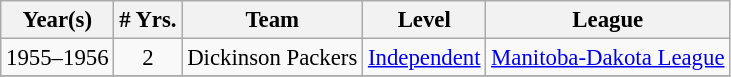<table class="wikitable" style="text-align:center; font-size: 95%;">
<tr>
<th>Year(s)</th>
<th># Yrs.</th>
<th>Team</th>
<th>Level</th>
<th>League</th>
</tr>
<tr>
<td>1955–1956</td>
<td>2</td>
<td>Dickinson Packers</td>
<td><a href='#'>Independent</a></td>
<td><a href='#'>Manitoba-Dakota League</a></td>
</tr>
<tr>
</tr>
</table>
